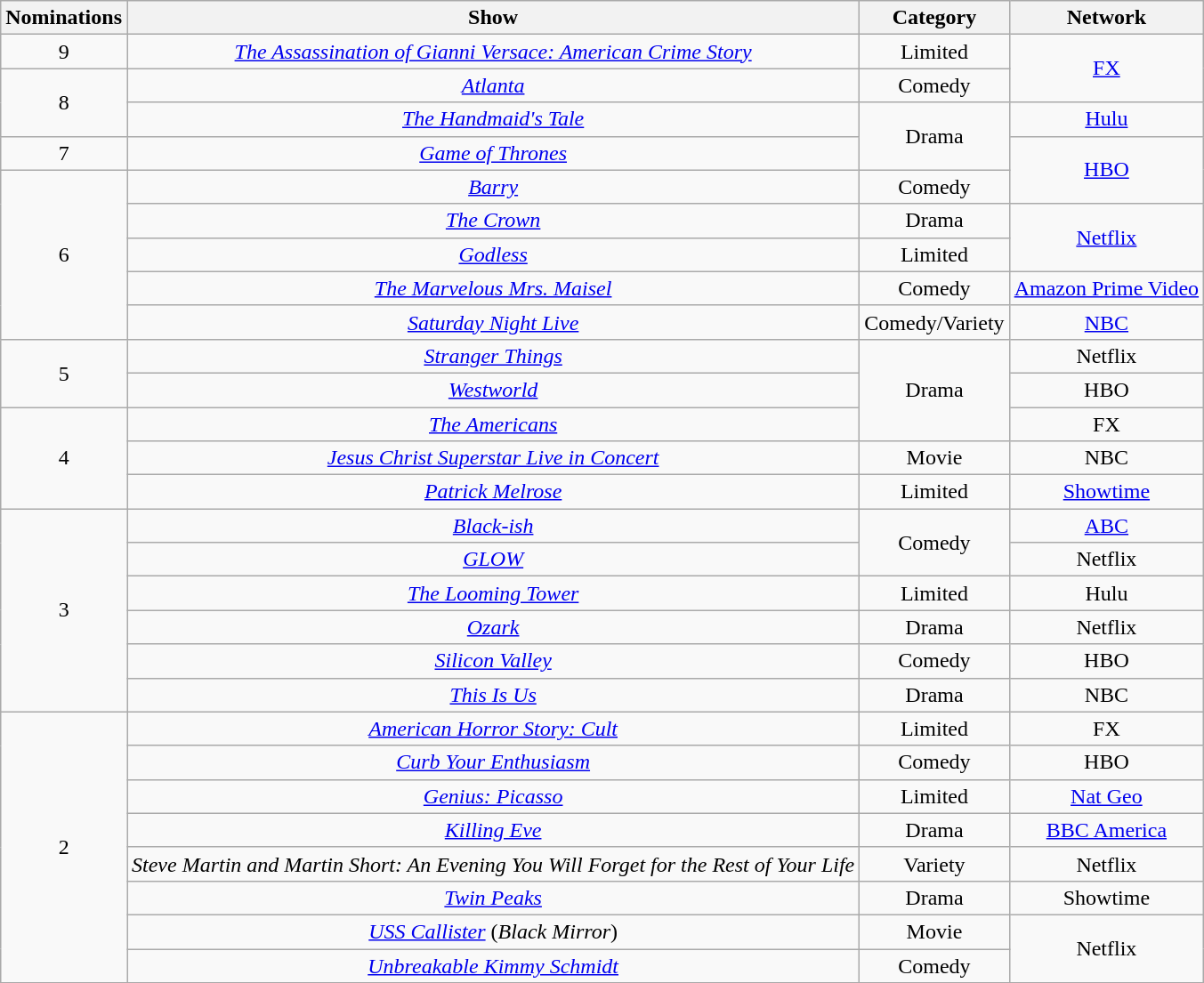<table class="wikitable floatleft" style="text-align: center;">
<tr>
<th scope="col" style="width:55px;">Nominations</th>
<th scope="col" style="text-align:center;">Show</th>
<th scope="col" style="text-align:center;">Category</th>
<th scope="col" style="text-align:center;">Network</th>
</tr>
<tr>
<td scope=row style="text-align:center">9</td>
<td><em><a href='#'>The Assassination of Gianni Versace: American Crime Story</a></em></td>
<td>Limited</td>
<td rowspan=2><a href='#'>FX</a></td>
</tr>
<tr>
<td scope=row rowspan=2 style="text-align:center;">8</td>
<td><em><a href='#'>Atlanta</a></em></td>
<td>Comedy</td>
</tr>
<tr>
<td><em><a href='#'>The Handmaid's Tale</a></em></td>
<td rowspan=2>Drama</td>
<td><a href='#'>Hulu</a></td>
</tr>
<tr>
<td scope=row style="text-align:center">7</td>
<td><em><a href='#'>Game of Thrones</a></em></td>
<td rowspan=2><a href='#'>HBO</a></td>
</tr>
<tr>
<td scope=row rowspan=5 style="text-align:center;">6</td>
<td><em><a href='#'>Barry</a></em></td>
<td>Comedy</td>
</tr>
<tr>
<td><em><a href='#'>The Crown</a></em></td>
<td>Drama</td>
<td rowspan=2><a href='#'>Netflix</a></td>
</tr>
<tr>
<td><em><a href='#'>Godless</a></em></td>
<td>Limited</td>
</tr>
<tr>
<td><em><a href='#'>The Marvelous Mrs. Maisel</a></em></td>
<td>Comedy</td>
<td><a href='#'>Amazon Prime Video</a></td>
</tr>
<tr>
<td><em><a href='#'>Saturday Night Live</a></em></td>
<td>Comedy/Variety</td>
<td><a href='#'>NBC</a></td>
</tr>
<tr>
<td scope=row rowspan=2 style="text-align:center;">5</td>
<td><em><a href='#'>Stranger Things</a></em></td>
<td rowspan=3>Drama</td>
<td>Netflix</td>
</tr>
<tr>
<td><em><a href='#'>Westworld</a></em></td>
<td>HBO</td>
</tr>
<tr>
<td scope=row rowspan=3 style="text-align:center;">4</td>
<td><em><a href='#'>The Americans</a></em></td>
<td>FX</td>
</tr>
<tr>
<td><em><a href='#'>Jesus Christ Superstar Live in Concert</a></em></td>
<td>Movie</td>
<td>NBC</td>
</tr>
<tr>
<td><em><a href='#'>Patrick Melrose</a></em></td>
<td>Limited</td>
<td><a href='#'>Showtime</a></td>
</tr>
<tr>
<td scope=row rowspan=6 style="text-align:center;">3</td>
<td><em><a href='#'>Black-ish</a></em></td>
<td rowspan=2>Comedy</td>
<td><a href='#'>ABC</a></td>
</tr>
<tr>
<td><em><a href='#'>GLOW</a></em></td>
<td>Netflix</td>
</tr>
<tr>
<td><em><a href='#'>The Looming Tower</a></em></td>
<td>Limited</td>
<td>Hulu</td>
</tr>
<tr>
<td><em><a href='#'>Ozark</a></em></td>
<td>Drama</td>
<td>Netflix</td>
</tr>
<tr>
<td><em><a href='#'>Silicon Valley</a></em></td>
<td>Comedy</td>
<td>HBO</td>
</tr>
<tr>
<td><em><a href='#'>This Is Us</a></em></td>
<td>Drama</td>
<td>NBC</td>
</tr>
<tr>
<td scope=row rowspan=8 style="text-align:center;">2</td>
<td><em><a href='#'>American Horror Story: Cult</a></em></td>
<td>Limited</td>
<td>FX</td>
</tr>
<tr>
<td><em><a href='#'>Curb Your Enthusiasm</a></em></td>
<td>Comedy</td>
<td>HBO</td>
</tr>
<tr>
<td><em><a href='#'>Genius: Picasso</a></em></td>
<td>Limited</td>
<td><a href='#'>Nat Geo</a></td>
</tr>
<tr>
<td><em><a href='#'>Killing Eve</a></em></td>
<td>Drama</td>
<td><a href='#'>BBC America</a></td>
</tr>
<tr>
<td><em>Steve Martin and Martin Short: An Evening You Will Forget for the Rest of Your Life</em></td>
<td>Variety</td>
<td>Netflix</td>
</tr>
<tr>
<td><em><a href='#'>Twin Peaks</a></em></td>
<td>Drama</td>
<td>Showtime</td>
</tr>
<tr>
<td><em><a href='#'>USS Callister</a></em> (<em>Black Mirror</em>)</td>
<td>Movie</td>
<td rowspan="2">Netflix</td>
</tr>
<tr>
<td><em><a href='#'>Unbreakable Kimmy Schmidt</a></em></td>
<td>Comedy</td>
</tr>
</table>
